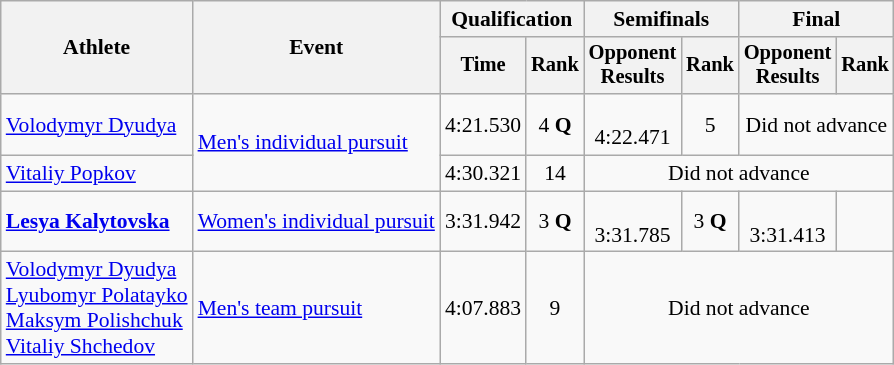<table class=wikitable style="font-size:90%">
<tr>
<th rowspan="2">Athlete</th>
<th rowspan="2">Event</th>
<th colspan="2">Qualification</th>
<th colspan="2">Semifinals</th>
<th colspan="2">Final</th>
</tr>
<tr style="font-size:95%">
<th>Time</th>
<th>Rank</th>
<th>Opponent<br>Results</th>
<th>Rank</th>
<th>Opponent<br>Results</th>
<th>Rank</th>
</tr>
<tr align=center>
<td align=left><a href='#'>Volodymyr Dyudya</a></td>
<td align=left rowspan=2><a href='#'>Men's individual pursuit</a></td>
<td>4:21.530</td>
<td>4 <strong>Q</strong></td>
<td><br>4:22.471</td>
<td>5</td>
<td colspan=2>Did not advance</td>
</tr>
<tr align=center>
<td align=left><a href='#'>Vitaliy Popkov</a></td>
<td>4:30.321</td>
<td>14</td>
<td colspan=4>Did not advance</td>
</tr>
<tr align=center>
<td align=left><strong><a href='#'>Lesya Kalytovska</a></strong></td>
<td><a href='#'>Women's individual pursuit</a></td>
<td>3:31.942</td>
<td>3 <strong>Q</strong></td>
<td><br>3:31.785</td>
<td>3 <strong>Q</strong></td>
<td><br>3:31.413</td>
<td></td>
</tr>
<tr align=center>
<td align=left><a href='#'>Volodymyr Dyudya</a><br><a href='#'>Lyubomyr Polatayko</a><br><a href='#'>Maksym Polishchuk</a><br><a href='#'>Vitaliy Shchedov</a></td>
<td align=left><a href='#'>Men's team pursuit</a></td>
<td>4:07.883</td>
<td>9</td>
<td colspan=4>Did not advance</td>
</tr>
</table>
